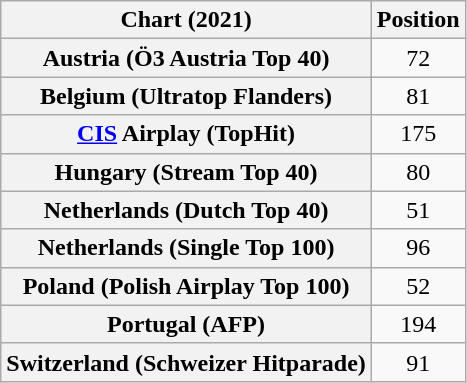<table class="wikitable sortable plainrowheaders" style="text-align:center">
<tr>
<th scope="col">Chart (2021)</th>
<th scope="col">Position</th>
</tr>
<tr>
<th scope="row">Austria (Ö3 Austria Top 40)</th>
<td>72</td>
</tr>
<tr>
<th scope="row">Belgium (Ultratop Flanders)</th>
<td>81</td>
</tr>
<tr>
<th scope="row"><a href='#'>CIS</a> Airplay (TopHit)</th>
<td>175</td>
</tr>
<tr>
<th scope="row">Hungary (Stream Top 40)</th>
<td>80</td>
</tr>
<tr>
<th scope="row">Netherlands (Dutch Top 40)</th>
<td>51</td>
</tr>
<tr>
<th scope="row">Netherlands (Single Top 100)</th>
<td>96</td>
</tr>
<tr>
<th scope="row">Poland (Polish Airplay Top 100)</th>
<td>52</td>
</tr>
<tr>
<th scope="row">Portugal (AFP)</th>
<td>194</td>
</tr>
<tr>
<th scope="row">Switzerland (Schweizer Hitparade)</th>
<td>91</td>
</tr>
</table>
